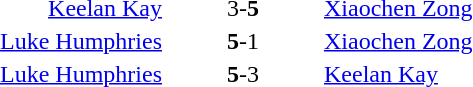<table style="text-align:center">
<tr>
<th width=223></th>
<th width=100></th>
<th width=223></th>
</tr>
<tr>
<td align=right><a href='#'>Keelan Kay</a> </td>
<td>3-<strong>5</strong></td>
<td align=left> <a href='#'>Xiaochen Zong</a></td>
</tr>
<tr>
<td align=right><a href='#'>Luke Humphries</a> </td>
<td><strong>5</strong>-1</td>
<td align=left> <a href='#'>Xiaochen Zong</a></td>
</tr>
<tr>
<td align=right><a href='#'>Luke Humphries</a> </td>
<td><strong>5</strong>-3</td>
<td align=left> <a href='#'>Keelan Kay</a></td>
</tr>
</table>
